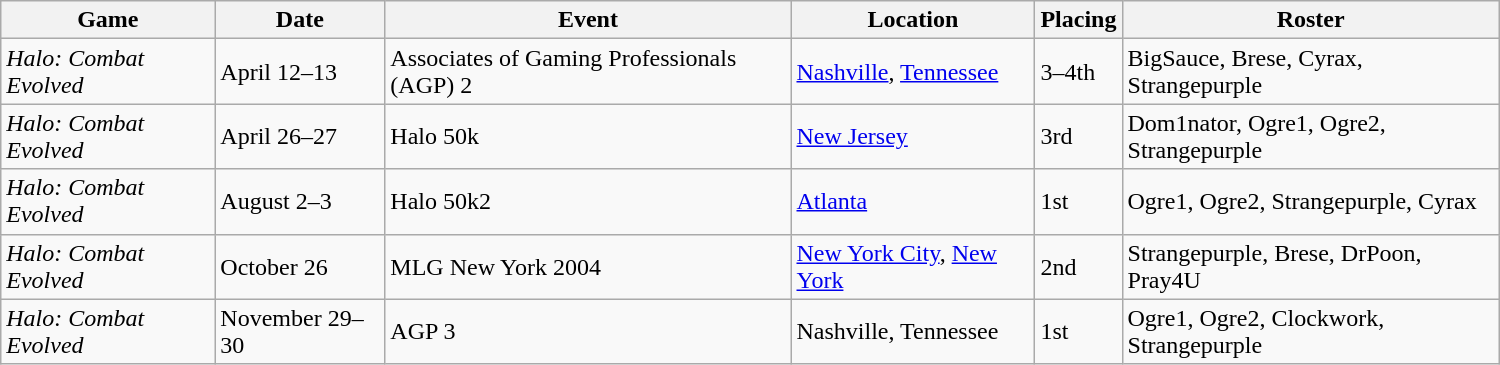<table class="wikitable sortable" width="1000px">
<tr>
<th>Game</th>
<th>Date</th>
<th>Event</th>
<th>Location</th>
<th>Placing</th>
<th>Roster</th>
</tr>
<tr>
<td><em>Halo: Combat Evolved</em></td>
<td>April 12–13</td>
<td>Associates of Gaming Professionals (AGP) 2</td>
<td><a href='#'>Nashville</a>, <a href='#'>Tennessee</a></td>
<td>3–4th</td>
<td>BigSauce, Brese, Cyrax, Strangepurple</td>
</tr>
<tr>
<td><em>Halo: Combat Evolved</em></td>
<td>April 26–27</td>
<td>Halo 50k</td>
<td><a href='#'>New Jersey</a></td>
<td>3rd</td>
<td>Dom1nator, Ogre1, Ogre2, Strangepurple</td>
</tr>
<tr>
<td><em>Halo: Combat Evolved</em></td>
<td>August 2–3</td>
<td>Halo 50k2</td>
<td><a href='#'>Atlanta</a></td>
<td>1st</td>
<td>Ogre1, Ogre2, Strangepurple, Cyrax</td>
</tr>
<tr>
<td><em>Halo: Combat Evolved</em></td>
<td>October 26</td>
<td>MLG New York 2004</td>
<td><a href='#'>New York City</a>, <a href='#'>New York</a></td>
<td>2nd</td>
<td>Strangepurple, Brese, DrPoon, Pray4U</td>
</tr>
<tr>
<td><em>Halo: Combat Evolved</em></td>
<td>November 29–30</td>
<td>AGP 3</td>
<td>Nashville, Tennessee</td>
<td>1st</td>
<td>Ogre1, Ogre2, Clockwork, Strangepurple</td>
</tr>
</table>
